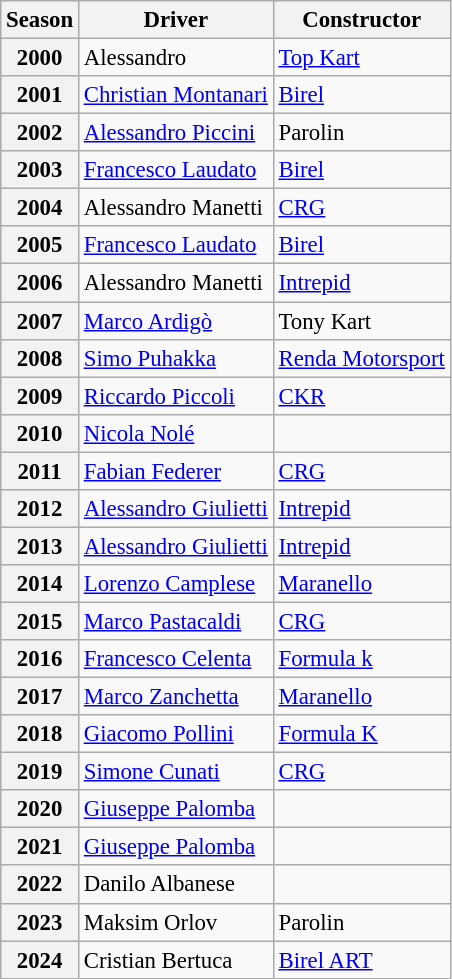<table class="wikitable" style="font-size: 95%;">
<tr>
<th>Season</th>
<th>Driver</th>
<th>Constructor</th>
</tr>
<tr>
<th>2000</th>
<td> Alessandro</td>
<td><a href='#'>Top Kart</a></td>
</tr>
<tr>
<th>2001</th>
<td> <a href='#'>Christian Montanari</a></td>
<td><a href='#'>Birel</a></td>
</tr>
<tr>
<th>2002</th>
<td> <a href='#'>Alessandro Piccini</a></td>
<td>Parolin</td>
</tr>
<tr>
<th>2003</th>
<td> <a href='#'>Francesco Laudato</a></td>
<td><a href='#'>Birel</a></td>
</tr>
<tr>
<th>2004</th>
<td> Alessandro Manetti</td>
<td><a href='#'>CRG</a></td>
</tr>
<tr>
<th>2005</th>
<td> <a href='#'>Francesco Laudato</a></td>
<td><a href='#'>Birel</a></td>
</tr>
<tr>
<th>2006</th>
<td> Alessandro Manetti</td>
<td><a href='#'>Intrepid</a></td>
</tr>
<tr>
<th>2007</th>
<td> <a href='#'>Marco Ardigò</a></td>
<td>Tony Kart</td>
</tr>
<tr>
<th>2008</th>
<td> <a href='#'>Simo Puhakka</a></td>
<td><a href='#'>Renda Motorsport</a></td>
</tr>
<tr>
<th>2009</th>
<td> <a href='#'>Riccardo Piccoli</a></td>
<td><a href='#'>CKR</a></td>
</tr>
<tr>
<th>2010</th>
<td> <a href='#'>Nicola Nolé</a></td>
<td></td>
</tr>
<tr>
<th>2011</th>
<td> <a href='#'>Fabian Federer</a></td>
<td><a href='#'>CRG</a></td>
</tr>
<tr>
<th>2012</th>
<td> <a href='#'>Alessandro Giulietti</a></td>
<td><a href='#'>Intrepid</a></td>
</tr>
<tr>
<th>2013</th>
<td> <a href='#'>Alessandro Giulietti</a></td>
<td><a href='#'>Intrepid</a></td>
</tr>
<tr>
<th>2014</th>
<td> <a href='#'>Lorenzo Camplese</a></td>
<td><a href='#'>Maranello</a></td>
</tr>
<tr>
<th>2015</th>
<td> <a href='#'>Marco Pastacaldi</a></td>
<td><a href='#'>CRG</a></td>
</tr>
<tr>
<th>2016</th>
<td> <a href='#'>Francesco Celenta</a></td>
<td><a href='#'>Formula k</a></td>
</tr>
<tr>
<th>2017</th>
<td> <a href='#'>Marco Zanchetta</a></td>
<td><a href='#'>Maranello</a></td>
</tr>
<tr>
<th>2018</th>
<td> <a href='#'>Giacomo Pollini</a></td>
<td><a href='#'>Formula K</a></td>
</tr>
<tr>
<th>2019</th>
<td> <a href='#'>Simone Cunati</a></td>
<td><a href='#'>CRG</a></td>
</tr>
<tr>
<th>2020</th>
<td> <a href='#'>Giuseppe Palomba</a></td>
<td></td>
</tr>
<tr>
<th>2021</th>
<td> <a href='#'>Giuseppe Palomba</a></td>
<td></td>
</tr>
<tr>
<th>2022</th>
<td> Danilo Albanese</td>
<td></td>
</tr>
<tr>
<th>2023</th>
<td> Maksim Orlov</td>
<td>Parolin</td>
</tr>
<tr>
<th>2024</th>
<td> Cristian Bertuca</td>
<td><a href='#'>Birel ART</a></td>
</tr>
</table>
